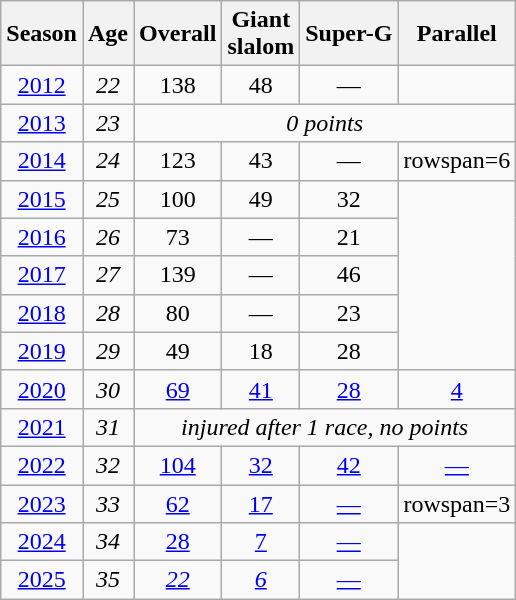<table class=wikitable style="text-align:center">
<tr>
<th>Season</th>
<th>Age</th>
<th>Overall</th>
<th>Giant<br>slalom</th>
<th>Super-G</th>
<th>Parallel</th>
</tr>
<tr>
<td><a href='#'>2012</a></td>
<td><em>22</em></td>
<td>138</td>
<td>48</td>
<td>—</td>
<td></td>
</tr>
<tr>
<td><a href='#'>2013</a></td>
<td><em>23</em></td>
<td colspan=4><em>0 points</em></td>
</tr>
<tr>
<td><a href='#'>2014</a></td>
<td><em>24</em></td>
<td>123</td>
<td>43</td>
<td>—</td>
<td>rowspan=6 </td>
</tr>
<tr>
<td><a href='#'>2015</a></td>
<td><em>25</em></td>
<td>100</td>
<td>49</td>
<td>32</td>
</tr>
<tr>
<td><a href='#'>2016</a></td>
<td><em>26</em></td>
<td>73</td>
<td>—</td>
<td>21</td>
</tr>
<tr>
<td><a href='#'>2017</a></td>
<td><em>27</em></td>
<td>139</td>
<td>—</td>
<td>46</td>
</tr>
<tr>
<td><a href='#'>2018</a></td>
<td><em>28</em></td>
<td>80</td>
<td>—</td>
<td>23</td>
</tr>
<tr>
<td><a href='#'>2019</a></td>
<td><em>29</em></td>
<td>49</td>
<td>18</td>
<td>28</td>
</tr>
<tr>
<td><a href='#'>2020</a></td>
<td><em>30</em></td>
<td><a href='#'>69</a></td>
<td><a href='#'>41</a></td>
<td><a href='#'>28</a></td>
<td><a href='#'>4</a></td>
</tr>
<tr>
<td><a href='#'>2021</a></td>
<td><em>31</em></td>
<td colspan=4><em>injured after 1 race, no points</em></td>
</tr>
<tr>
<td><a href='#'>2022</a></td>
<td><em>32</em></td>
<td><a href='#'>104</a></td>
<td><a href='#'>32</a></td>
<td><a href='#'>42</a></td>
<td><a href='#'>—</a></td>
</tr>
<tr>
<td><a href='#'>2023</a></td>
<td><em>33</em></td>
<td><a href='#'>62</a></td>
<td><a href='#'>17</a></td>
<td><a href='#'>—</a></td>
<td>rowspan=3 </td>
</tr>
<tr>
<td><a href='#'>2024</a></td>
<td><em>34</em></td>
<td><a href='#'>28</a></td>
<td><a href='#'>7</a></td>
<td><a href='#'>—</a></td>
</tr>
<tr>
<td><a href='#'>2025</a></td>
<td><em>35</em></td>
<td><a href='#'><em>22</em></a></td>
<td><a href='#'><em>6</em></a></td>
<td><a href='#'>—</a></td>
</tr>
</table>
